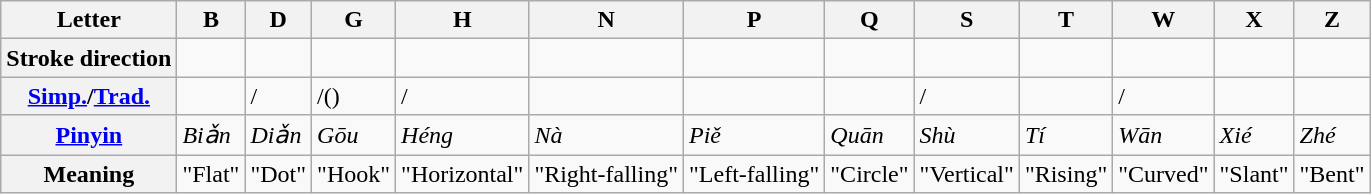<table class="wikitable">
<tr>
<th>Letter</th>
<th>B</th>
<th>D</th>
<th>G</th>
<th>H</th>
<th>N</th>
<th>P</th>
<th>Q</th>
<th>S</th>
<th>T</th>
<th>W</th>
<th>X</th>
<th>Z</th>
</tr>
<tr>
<th>Stroke direction</th>
<td></td>
<td></td>
<td></td>
<td></td>
<td></td>
<td></td>
<td></td>
<td></td>
<td></td>
<td></td>
<td></td>
<td></td>
</tr>
<tr>
<th><a href='#'>Simp.</a>/<a href='#'>Trad.</a></th>
<td></td>
<td>/</td>
<td>/()</td>
<td>/</td>
<td></td>
<td></td>
<td></td>
<td>/</td>
<td></td>
<td>/</td>
<td></td>
<td></td>
</tr>
<tr>
<th><a href='#'>Pinyin</a></th>
<td><em>Biǎn</em></td>
<td><em>Diǎn</em></td>
<td><em>Gōu</em></td>
<td><em>Héng</em></td>
<td><em>Nà</em></td>
<td><em>Piě</em></td>
<td><em>Quān</em></td>
<td><em>Shù</em></td>
<td><em>Tí</em></td>
<td><em>Wān</em></td>
<td><em>Xié</em></td>
<td><em>Zhé</em></td>
</tr>
<tr>
<th>Meaning</th>
<td>"Flat"</td>
<td>"Dot"</td>
<td>"Hook"</td>
<td>"Horizontal"</td>
<td>"Right-falling"</td>
<td>"Left-falling"</td>
<td>"Circle"</td>
<td>"Vertical"</td>
<td>"Rising"</td>
<td>"Curved"</td>
<td>"Slant"</td>
<td>"Bent"</td>
</tr>
</table>
